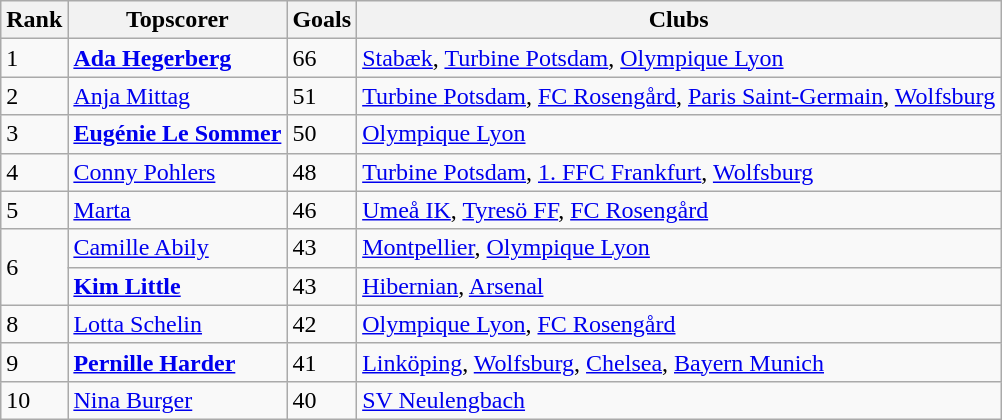<table class="wikitable">
<tr>
<th>Rank</th>
<th>Topscorer</th>
<th>Goals</th>
<th>Clubs</th>
</tr>
<tr>
<td>1</td>
<td> <strong><a href='#'>Ada Hegerberg</a></strong></td>
<td>66</td>
<td><a href='#'>Stabæk</a>, <a href='#'>Turbine Potsdam</a>, <a href='#'>Olympique Lyon</a></td>
</tr>
<tr>
<td>2</td>
<td> <a href='#'>Anja Mittag</a></td>
<td>51</td>
<td><a href='#'>Turbine Potsdam</a>, <a href='#'>FC Rosengård</a>, <a href='#'>Paris Saint-Germain</a>, <a href='#'>Wolfsburg</a></td>
</tr>
<tr>
<td>3</td>
<td> <strong><a href='#'>Eugénie Le Sommer</a></strong></td>
<td>50</td>
<td><a href='#'>Olympique Lyon</a></td>
</tr>
<tr>
<td>4</td>
<td> <a href='#'>Conny Pohlers</a></td>
<td>48</td>
<td><a href='#'>Turbine Potsdam</a>, <a href='#'>1. FFC Frankfurt</a>, <a href='#'>Wolfsburg</a></td>
</tr>
<tr>
<td>5</td>
<td> <a href='#'>Marta</a></td>
<td>46</td>
<td><a href='#'>Umeå IK</a>, <a href='#'>Tyresö FF</a>, <a href='#'>FC Rosengård</a></td>
</tr>
<tr>
<td rowspan=2>6</td>
<td> <a href='#'>Camille Abily</a></td>
<td>43</td>
<td><a href='#'>Montpellier</a>, <a href='#'>Olympique Lyon</a></td>
</tr>
<tr>
<td> <strong><a href='#'>Kim Little</a></strong></td>
<td>43</td>
<td><a href='#'>Hibernian</a>, <a href='#'>Arsenal</a></td>
</tr>
<tr>
<td>8</td>
<td> <a href='#'>Lotta Schelin</a></td>
<td>42</td>
<td><a href='#'>Olympique Lyon</a>, <a href='#'>FC Rosengård</a></td>
</tr>
<tr>
<td>9</td>
<td> <strong><a href='#'>Pernille Harder</a></strong></td>
<td>41</td>
<td><a href='#'>Linköping</a>, <a href='#'>Wolfsburg</a>, <a href='#'>Chelsea</a>, <a href='#'>Bayern Munich</a></td>
</tr>
<tr>
<td>10</td>
<td> <a href='#'>Nina Burger</a></td>
<td>40</td>
<td><a href='#'>SV Neulengbach</a></td>
</tr>
</table>
